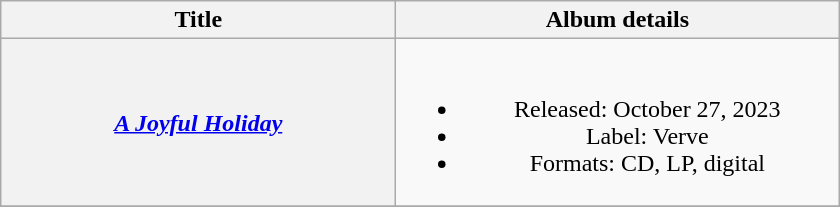<table class="wikitable plainrowheaders" style="text-align:center;">
<tr>
<th scope="col" style="width:16em;">Title</th>
<th scope="col" style="width:18em;">Album details</th>
</tr>
<tr>
<th scope="row"><em><a href='#'>A Joyful Holiday</a></em></th>
<td><br><ul><li>Released: October 27, 2023</li><li>Label: Verve</li><li>Formats: CD, LP, digital</li></ul></td>
</tr>
<tr>
</tr>
</table>
